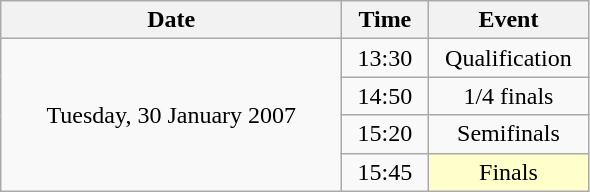<table class = "wikitable" style="text-align:center;">
<tr>
<th width=220>Date</th>
<th width=50>Time</th>
<th width=100>Event</th>
</tr>
<tr>
<td rowspan=4>Tuesday, 30 January 2007</td>
<td>13:30</td>
<td>Qualification</td>
</tr>
<tr>
<td>14:50</td>
<td>1/4 finals</td>
</tr>
<tr>
<td>15:20</td>
<td>Semifinals</td>
</tr>
<tr>
<td>15:45</td>
<td bgcolor=ffffcc>Finals</td>
</tr>
</table>
